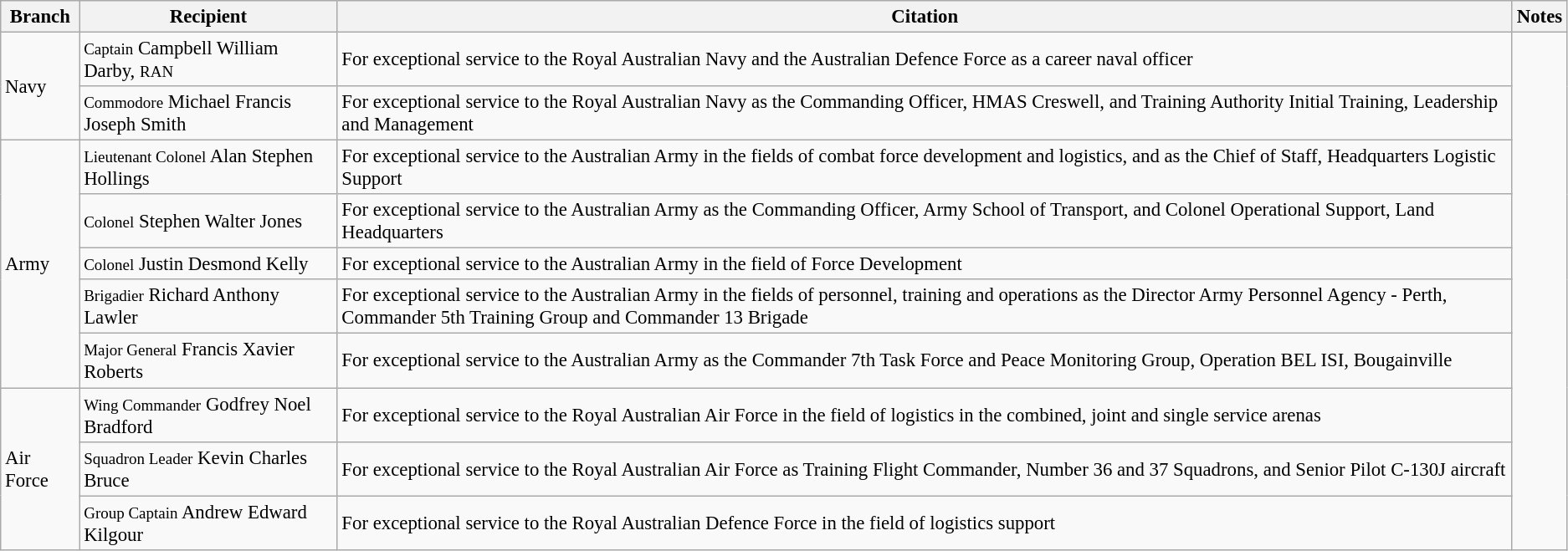<table class="wikitable" style="font-size:95%;">
<tr>
<th>Branch</th>
<th>Recipient</th>
<th>Citation</th>
<th>Notes</th>
</tr>
<tr>
<td rowspan=2>Navy</td>
<td><small>Captain</small> Campbell William Darby, <small>RAN</small></td>
<td>For exceptional service to the Royal Australian Navy and the Australian Defence Force as a career naval officer</td>
<td rowspan=10></td>
</tr>
<tr>
<td><small>Commodore</small> Michael Francis Joseph Smith</td>
<td>For exceptional service to the Royal Australian Navy as the Commanding Officer, HMAS Creswell, and Training Authority Initial Training, Leadership and Management</td>
</tr>
<tr>
<td rowspan=5>Army</td>
<td><small>Lieutenant Colonel</small> Alan Stephen Hollings</td>
<td>For exceptional service to the Australian Army in the fields of combat force development and logistics, and as the Chief of Staff, Headquarters Logistic Support</td>
</tr>
<tr>
<td><small>Colonel</small> Stephen Walter Jones</td>
<td>For exceptional service to the Australian Army as the Commanding Officer, Army School of Transport, and Colonel Operational Support, Land Headquarters</td>
</tr>
<tr>
<td><small>Colonel</small> Justin Desmond Kelly</td>
<td>For exceptional service to the Australian Army in the field of Force Development</td>
</tr>
<tr>
<td><small>Brigadier</small> Richard Anthony Lawler</td>
<td>For exceptional service to the Australian Army in the fields of personnel, training and operations as the Director Army Personnel Agency - Perth, Commander 5th Training Group and Commander 13 Brigade</td>
</tr>
<tr>
<td><small>Major General</small> Francis Xavier Roberts</td>
<td>For exceptional service to the Australian Army as the Commander 7th Task Force and Peace Monitoring Group, Operation BEL ISI, Bougainville</td>
</tr>
<tr>
<td rowspan=3>Air Force</td>
<td><small>Wing Commander</small> Godfrey Noel Bradford</td>
<td>For exceptional service to the Royal Australian Air Force in the field of logistics in the combined, joint and single service arenas</td>
</tr>
<tr>
<td><small>Squadron Leader</small> Kevin Charles Bruce</td>
<td>For exceptional service to the Royal Australian Air Force as Training Flight Commander, Number 36 and 37 Squadrons, and Senior Pilot C-130J aircraft</td>
</tr>
<tr>
<td><small>Group Captain</small> Andrew Edward Kilgour</td>
<td>For exceptional service to the Royal Australian Defence Force in the field of logistics support</td>
</tr>
</table>
